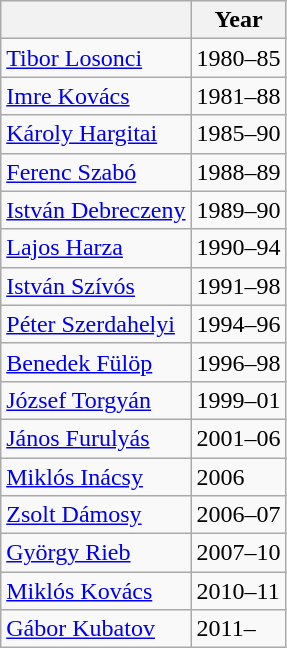<table class="wikitable">
<tr>
<th></th>
<th>Year</th>
</tr>
<tr>
<td> <a href='#'>Tibor Losonci</a></td>
<td>1980–85</td>
</tr>
<tr>
<td> <a href='#'>Imre Kovács</a></td>
<td>1981–88</td>
</tr>
<tr>
<td> <a href='#'>Károly Hargitai</a></td>
<td>1985–90</td>
</tr>
<tr>
<td> <a href='#'>Ferenc Szabó</a></td>
<td>1988–89</td>
</tr>
<tr>
<td> <a href='#'>István Debreczeny</a></td>
<td>1989–90</td>
</tr>
<tr>
<td> <a href='#'>Lajos Harza</a></td>
<td>1990–94</td>
</tr>
<tr>
<td> <a href='#'>István Szívós</a></td>
<td>1991–98</td>
</tr>
<tr>
<td> <a href='#'>Péter Szerdahelyi</a></td>
<td>1994–96</td>
</tr>
<tr>
<td> <a href='#'>Benedek Fülöp</a></td>
<td>1996–98</td>
</tr>
<tr>
<td> <a href='#'>József Torgyán</a></td>
<td>1999–01</td>
</tr>
<tr>
<td> <a href='#'>János Furulyás</a></td>
<td>2001–06</td>
</tr>
<tr>
<td> <a href='#'>Miklós Inácsy</a></td>
<td>2006</td>
</tr>
<tr>
<td> <a href='#'>Zsolt Dámosy</a></td>
<td>2006–07</td>
</tr>
<tr>
<td> <a href='#'>György Rieb</a></td>
<td>2007–10</td>
</tr>
<tr>
<td> <a href='#'>Miklós Kovács</a></td>
<td>2010–11</td>
</tr>
<tr>
<td> <a href='#'>Gábor Kubatov</a></td>
<td>2011–</td>
</tr>
</table>
